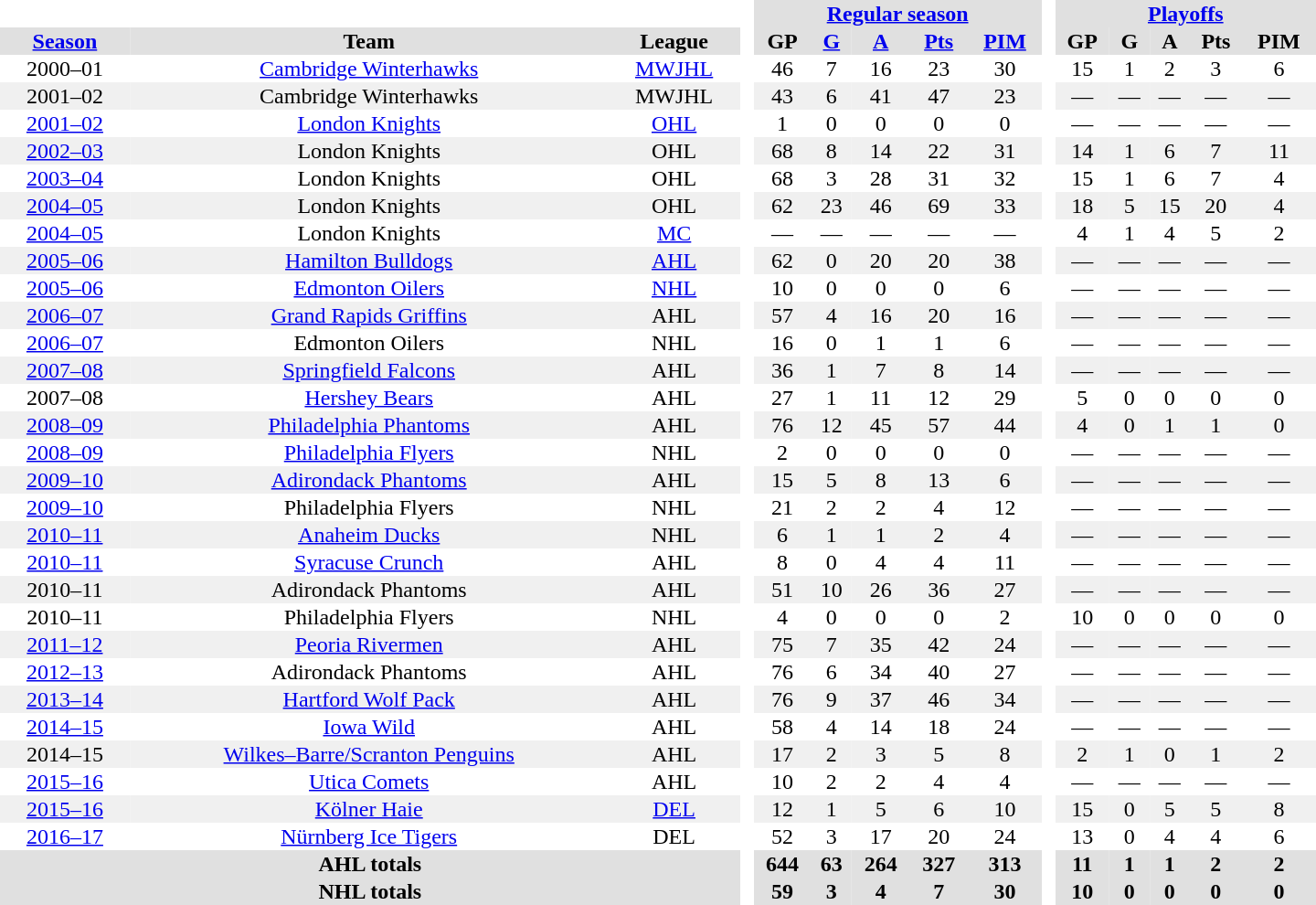<table border="0" cellpadding="1" cellspacing="0" style="text-align:center; width:60em;">
<tr style="background:#e0e0e0;">
<th colspan="3"  bgcolor="#ffffff"> </th>
<th rowspan="99" bgcolor="#ffffff"> </th>
<th colspan="5"><a href='#'>Regular season</a></th>
<th rowspan="99" bgcolor="#ffffff"> </th>
<th colspan="5"><a href='#'>Playoffs</a></th>
</tr>
<tr style="background:#e0e0e0;">
<th><a href='#'>Season</a></th>
<th>Team</th>
<th>League</th>
<th>GP</th>
<th><a href='#'>G</a></th>
<th><a href='#'>A</a></th>
<th><a href='#'>Pts</a></th>
<th><a href='#'>PIM</a></th>
<th>GP</th>
<th>G</th>
<th>A</th>
<th>Pts</th>
<th>PIM</th>
</tr>
<tr>
<td>2000–01</td>
<td><a href='#'>Cambridge Winterhawks</a></td>
<td><a href='#'>MWJHL</a></td>
<td>46</td>
<td>7</td>
<td>16</td>
<td>23</td>
<td>30</td>
<td>15</td>
<td>1</td>
<td>2</td>
<td>3</td>
<td>6</td>
</tr>
<tr bgcolor="#f0f0f0">
<td>2001–02</td>
<td>Cambridge Winterhawks</td>
<td>MWJHL</td>
<td>43</td>
<td>6</td>
<td>41</td>
<td>47</td>
<td>23</td>
<td>—</td>
<td>—</td>
<td>—</td>
<td>—</td>
<td>—</td>
</tr>
<tr>
<td><a href='#'>2001–02</a></td>
<td><a href='#'>London Knights</a></td>
<td><a href='#'>OHL</a></td>
<td>1</td>
<td>0</td>
<td>0</td>
<td>0</td>
<td>0</td>
<td>—</td>
<td>—</td>
<td>—</td>
<td>—</td>
<td>—</td>
</tr>
<tr bgcolor="#f0f0f0">
<td><a href='#'>2002–03</a></td>
<td>London Knights</td>
<td>OHL</td>
<td>68</td>
<td>8</td>
<td>14</td>
<td>22</td>
<td>31</td>
<td>14</td>
<td>1</td>
<td>6</td>
<td>7</td>
<td>11</td>
</tr>
<tr>
<td><a href='#'>2003–04</a></td>
<td>London Knights</td>
<td>OHL</td>
<td>68</td>
<td>3</td>
<td>28</td>
<td>31</td>
<td>32</td>
<td>15</td>
<td>1</td>
<td>6</td>
<td>7</td>
<td>4</td>
</tr>
<tr bgcolor="#f0f0f0">
<td><a href='#'>2004–05</a></td>
<td>London Knights</td>
<td>OHL</td>
<td>62</td>
<td>23</td>
<td>46</td>
<td>69</td>
<td>33</td>
<td>18</td>
<td>5</td>
<td>15</td>
<td>20</td>
<td>4</td>
</tr>
<tr>
<td><a href='#'>2004–05</a></td>
<td>London Knights</td>
<td><a href='#'>MC</a></td>
<td>—</td>
<td>—</td>
<td>—</td>
<td>—</td>
<td>—</td>
<td>4</td>
<td>1</td>
<td>4</td>
<td>5</td>
<td>2</td>
</tr>
<tr bgcolor="#f0f0f0">
<td><a href='#'>2005–06</a></td>
<td><a href='#'>Hamilton Bulldogs</a></td>
<td><a href='#'>AHL</a></td>
<td>62</td>
<td>0</td>
<td>20</td>
<td>20</td>
<td>38</td>
<td>—</td>
<td>—</td>
<td>—</td>
<td>—</td>
<td>—</td>
</tr>
<tr>
<td><a href='#'>2005–06</a></td>
<td><a href='#'>Edmonton Oilers</a></td>
<td><a href='#'>NHL</a></td>
<td>10</td>
<td>0</td>
<td>0</td>
<td>0</td>
<td>6</td>
<td>—</td>
<td>—</td>
<td>—</td>
<td>—</td>
<td>—</td>
</tr>
<tr bgcolor="#f0f0f0">
<td><a href='#'>2006–07</a></td>
<td><a href='#'>Grand Rapids Griffins</a></td>
<td>AHL</td>
<td>57</td>
<td>4</td>
<td>16</td>
<td>20</td>
<td>16</td>
<td>—</td>
<td>—</td>
<td>—</td>
<td>—</td>
<td>—</td>
</tr>
<tr>
<td><a href='#'>2006–07</a></td>
<td>Edmonton Oilers</td>
<td>NHL</td>
<td>16</td>
<td>0</td>
<td>1</td>
<td>1</td>
<td>6</td>
<td>—</td>
<td>—</td>
<td>—</td>
<td>—</td>
<td>—</td>
</tr>
<tr bgcolor="#f0f0f0">
<td><a href='#'>2007–08</a></td>
<td><a href='#'>Springfield Falcons</a></td>
<td>AHL</td>
<td>36</td>
<td>1</td>
<td>7</td>
<td>8</td>
<td>14</td>
<td>—</td>
<td>—</td>
<td>—</td>
<td>—</td>
<td>—</td>
</tr>
<tr>
<td>2007–08</td>
<td><a href='#'>Hershey Bears</a></td>
<td>AHL</td>
<td>27</td>
<td>1</td>
<td>11</td>
<td>12</td>
<td>29</td>
<td>5</td>
<td>0</td>
<td>0</td>
<td>0</td>
<td>0</td>
</tr>
<tr bgcolor="#f0f0f0">
<td><a href='#'>2008–09</a></td>
<td><a href='#'>Philadelphia Phantoms</a></td>
<td>AHL</td>
<td>76</td>
<td>12</td>
<td>45</td>
<td>57</td>
<td>44</td>
<td>4</td>
<td>0</td>
<td>1</td>
<td>1</td>
<td>0</td>
</tr>
<tr>
<td><a href='#'>2008–09</a></td>
<td><a href='#'>Philadelphia Flyers</a></td>
<td>NHL</td>
<td>2</td>
<td>0</td>
<td>0</td>
<td>0</td>
<td>0</td>
<td>—</td>
<td>—</td>
<td>—</td>
<td>—</td>
<td>—</td>
</tr>
<tr bgcolor="#f0f0f0">
<td><a href='#'>2009–10</a></td>
<td><a href='#'>Adirondack Phantoms</a></td>
<td>AHL</td>
<td>15</td>
<td>5</td>
<td>8</td>
<td>13</td>
<td>6</td>
<td>—</td>
<td>—</td>
<td>—</td>
<td>—</td>
<td>—</td>
</tr>
<tr>
<td><a href='#'>2009–10</a></td>
<td>Philadelphia Flyers</td>
<td>NHL</td>
<td>21</td>
<td>2</td>
<td>2</td>
<td>4</td>
<td>12</td>
<td>—</td>
<td>—</td>
<td>—</td>
<td>—</td>
<td>—</td>
</tr>
<tr bgcolor="#f0f0f0">
<td><a href='#'>2010–11</a></td>
<td><a href='#'>Anaheim Ducks</a></td>
<td>NHL</td>
<td>6</td>
<td>1</td>
<td>1</td>
<td>2</td>
<td>4</td>
<td>—</td>
<td>—</td>
<td>—</td>
<td>—</td>
<td>—</td>
</tr>
<tr>
<td><a href='#'>2010–11</a></td>
<td><a href='#'>Syracuse Crunch</a></td>
<td>AHL</td>
<td>8</td>
<td>0</td>
<td>4</td>
<td>4</td>
<td>11</td>
<td>—</td>
<td>—</td>
<td>—</td>
<td>—</td>
<td>—</td>
</tr>
<tr bgcolor="#f0f0f0">
<td>2010–11</td>
<td>Adirondack Phantoms</td>
<td>AHL</td>
<td>51</td>
<td>10</td>
<td>26</td>
<td>36</td>
<td>27</td>
<td>—</td>
<td>—</td>
<td>—</td>
<td>—</td>
<td>—</td>
</tr>
<tr>
<td>2010–11</td>
<td>Philadelphia Flyers</td>
<td>NHL</td>
<td>4</td>
<td>0</td>
<td>0</td>
<td>0</td>
<td>2</td>
<td>10</td>
<td>0</td>
<td>0</td>
<td>0</td>
<td>0</td>
</tr>
<tr bgcolor="#f0f0f0">
<td><a href='#'>2011–12</a></td>
<td><a href='#'>Peoria Rivermen</a></td>
<td>AHL</td>
<td>75</td>
<td>7</td>
<td>35</td>
<td>42</td>
<td>24</td>
<td>—</td>
<td>—</td>
<td>—</td>
<td>—</td>
<td>—</td>
</tr>
<tr>
<td><a href='#'>2012–13</a></td>
<td>Adirondack Phantoms</td>
<td>AHL</td>
<td>76</td>
<td>6</td>
<td>34</td>
<td>40</td>
<td>27</td>
<td>—</td>
<td>—</td>
<td>—</td>
<td>—</td>
<td>—</td>
</tr>
<tr bgcolor="#f0f0f0">
<td><a href='#'>2013–14</a></td>
<td><a href='#'>Hartford Wolf Pack</a></td>
<td>AHL</td>
<td>76</td>
<td>9</td>
<td>37</td>
<td>46</td>
<td>34</td>
<td>—</td>
<td>—</td>
<td>—</td>
<td>—</td>
<td>—</td>
</tr>
<tr>
<td><a href='#'>2014–15</a></td>
<td><a href='#'>Iowa Wild</a></td>
<td>AHL</td>
<td>58</td>
<td>4</td>
<td>14</td>
<td>18</td>
<td>24</td>
<td>—</td>
<td>—</td>
<td>—</td>
<td>—</td>
<td>—</td>
</tr>
<tr bgcolor="#f0f0f0">
<td>2014–15</td>
<td><a href='#'>Wilkes–Barre/Scranton Penguins</a></td>
<td>AHL</td>
<td>17</td>
<td>2</td>
<td>3</td>
<td>5</td>
<td>8</td>
<td>2</td>
<td>1</td>
<td>0</td>
<td>1</td>
<td>2</td>
</tr>
<tr>
<td><a href='#'>2015–16</a></td>
<td><a href='#'>Utica Comets</a></td>
<td>AHL</td>
<td>10</td>
<td>2</td>
<td>2</td>
<td>4</td>
<td>4</td>
<td>—</td>
<td>—</td>
<td>—</td>
<td>—</td>
<td>—</td>
</tr>
<tr bgcolor="#f0f0f0">
<td><a href='#'>2015–16</a></td>
<td><a href='#'>Kölner Haie</a></td>
<td><a href='#'>DEL</a></td>
<td>12</td>
<td>1</td>
<td>5</td>
<td>6</td>
<td>10</td>
<td>15</td>
<td>0</td>
<td>5</td>
<td>5</td>
<td>8</td>
</tr>
<tr>
<td><a href='#'>2016–17</a></td>
<td><a href='#'>Nürnberg Ice Tigers</a></td>
<td>DEL</td>
<td>52</td>
<td>3</td>
<td>17</td>
<td>20</td>
<td>24</td>
<td>13</td>
<td>0</td>
<td>4</td>
<td>4</td>
<td>6</td>
</tr>
<tr bgcolor="#e0e0e0">
<th colspan="3">AHL totals</th>
<th>644</th>
<th>63</th>
<th>264</th>
<th>327</th>
<th>313</th>
<th>11</th>
<th>1</th>
<th>1</th>
<th>2</th>
<th>2</th>
</tr>
<tr bgcolor="#e0e0e0">
<th colspan="3">NHL totals</th>
<th>59</th>
<th>3</th>
<th>4</th>
<th>7</th>
<th>30</th>
<th>10</th>
<th>0</th>
<th>0</th>
<th>0</th>
<th>0</th>
</tr>
</table>
